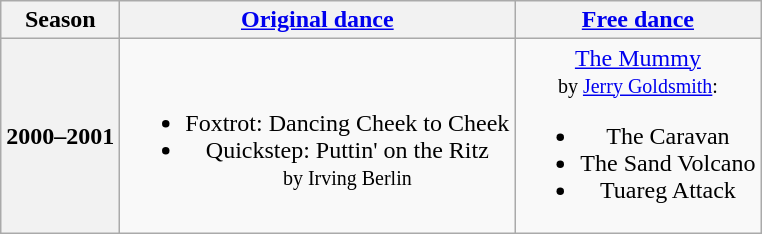<table class=wikitable style=text-align:center>
<tr>
<th>Season</th>
<th><a href='#'>Original dance</a></th>
<th><a href='#'>Free dance</a></th>
</tr>
<tr>
<th>2000–2001 <br> </th>
<td><br><ul><li>Foxtrot: Dancing Cheek to Cheek</li><li>Quickstep: Puttin' on the Ritz <br><small> by Irving Berlin </small></li></ul></td>
<td><a href='#'>The Mummy</a> <br><small> by <a href='#'>Jerry Goldsmith</a>: </small><br><ul><li>The Caravan</li><li>The Sand Volcano</li><li>Tuareg Attack</li></ul></td>
</tr>
</table>
